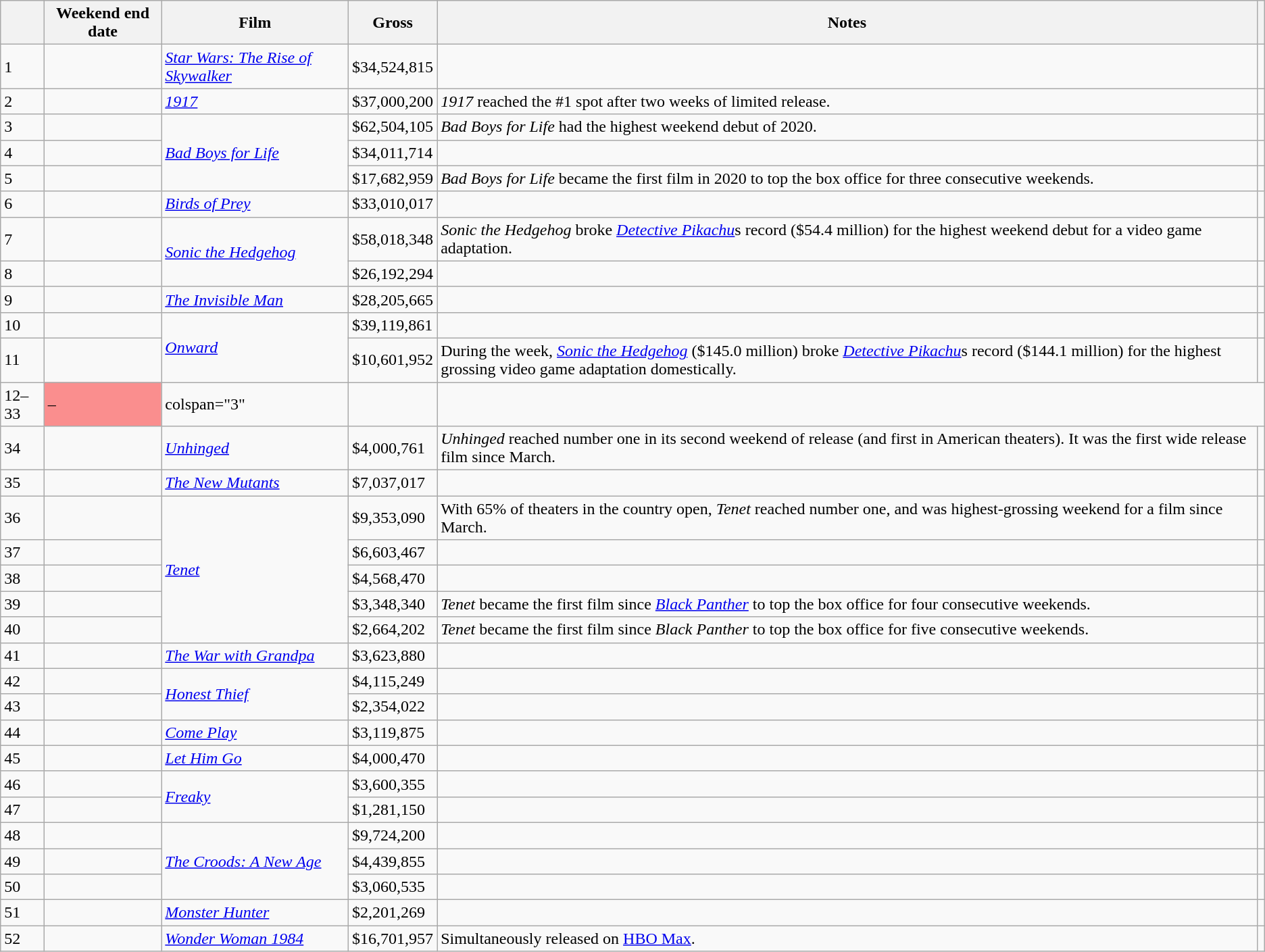<table class="wikitable sortable">
<tr>
<th></th>
<th>Weekend end date</th>
<th>Film</th>
<th>Gross</th>
<th>Notes</th>
<th class="unsortable"></th>
</tr>
<tr>
<td>1</td>
<td></td>
<td><em><a href='#'>Star Wars: The Rise of Skywalker</a></em></td>
<td>$34,524,815</td>
<td></td>
<td></td>
</tr>
<tr>
<td>2</td>
<td></td>
<td><em><a href='#'>1917</a></em></td>
<td>$37,000,200</td>
<td><em>1917</em> reached the #1 spot after two weeks of limited release.</td>
<td></td>
</tr>
<tr>
<td>3</td>
<td></td>
<td rowspan="3"><em><a href='#'>Bad Boys for Life</a></em></td>
<td>$62,504,105</td>
<td><em>Bad Boys for Life</em> had the highest weekend debut of 2020.</td>
<td></td>
</tr>
<tr>
<td>4</td>
<td></td>
<td>$34,011,714</td>
<td></td>
<td></td>
</tr>
<tr>
<td>5</td>
<td></td>
<td>$17,682,959</td>
<td><em>Bad Boys for Life</em> became the first film in 2020 to top the box office for three consecutive weekends.</td>
<td></td>
</tr>
<tr>
<td>6</td>
<td></td>
<td><em><a href='#'>Birds of Prey</a></em></td>
<td>$33,010,017</td>
<td></td>
<td></td>
</tr>
<tr>
<td>7</td>
<td></td>
<td rowspan="2"><em><a href='#'>Sonic the Hedgehog</a></em></td>
<td>$58,018,348</td>
<td><em>Sonic the Hedgehog</em> broke <em><a href='#'>Detective Pikachu</a></em>s record ($54.4 million) for the highest weekend debut for a video game adaptation.</td>
<td></td>
</tr>
<tr>
<td>8</td>
<td></td>
<td>$26,192,294</td>
<td></td>
<td></td>
</tr>
<tr>
<td>9</td>
<td></td>
<td><em><a href='#'>The Invisible Man</a></em></td>
<td>$28,205,665</td>
<td></td>
<td></td>
</tr>
<tr>
<td>10</td>
<td></td>
<td rowspan="2"><em><a href='#'>Onward</a></em></td>
<td>$39,119,861</td>
<td></td>
<td></td>
</tr>
<tr>
<td>11</td>
<td></td>
<td>$10,601,952</td>
<td>During the week, <em><a href='#'>Sonic the Hedgehog</a></em> ($145.0 million) broke <em><a href='#'>Detective Pikachu</a></em>s record ($144.1 million) for the highest grossing video game adaptation domestically.</td>
<td></td>
</tr>
<tr>
<td>12–33</td>
<td style="background: #fa8e8e;">–</td>
<td>colspan="3" </td>
<td></td>
</tr>
<tr>
<td>34</td>
<td></td>
<td><em><a href='#'>Unhinged</a></em></td>
<td>$4,000,761</td>
<td><em>Unhinged</em> reached number one in its second weekend of release (and first in American theaters). It was the first wide release film since March.</td>
<td></td>
</tr>
<tr>
<td>35</td>
<td></td>
<td><em><a href='#'>The New Mutants</a></em></td>
<td>$7,037,017</td>
<td></td>
<td></td>
</tr>
<tr>
<td>36</td>
<td></td>
<td rowspan="5"><em><a href='#'>Tenet</a></em></td>
<td>$9,353,090</td>
<td>With 65% of theaters in the country open, <em>Tenet</em> reached number one, and was highest-grossing weekend for a film since March.</td>
<td></td>
</tr>
<tr>
<td>37</td>
<td></td>
<td>$6,603,467</td>
<td></td>
<td></td>
</tr>
<tr>
<td>38</td>
<td></td>
<td>$4,568,470</td>
<td></td>
<td></td>
</tr>
<tr>
<td>39</td>
<td></td>
<td>$3,348,340</td>
<td><em>Tenet</em> became the first film since <em><a href='#'>Black Panther</a></em> to top the box office for four consecutive weekends.</td>
<td></td>
</tr>
<tr>
<td>40</td>
<td></td>
<td>$2,664,202</td>
<td><em>Tenet</em> became the first film since <em>Black Panther</em> to top the box office for five consecutive weekends.</td>
<td></td>
</tr>
<tr>
<td>41</td>
<td></td>
<td><em><a href='#'>The War with Grandpa</a></em></td>
<td>$3,623,880</td>
<td></td>
<td></td>
</tr>
<tr>
<td>42</td>
<td></td>
<td rowspan="2"><em><a href='#'>Honest Thief</a></em></td>
<td>$4,115,249</td>
<td></td>
<td></td>
</tr>
<tr>
<td>43</td>
<td></td>
<td>$2,354,022</td>
<td></td>
<td></td>
</tr>
<tr>
<td>44</td>
<td></td>
<td><em><a href='#'>Come Play</a></em></td>
<td>$3,119,875</td>
<td></td>
<td></td>
</tr>
<tr>
<td>45</td>
<td></td>
<td><em><a href='#'>Let Him Go</a></em></td>
<td>$4,000,470</td>
<td></td>
<td></td>
</tr>
<tr>
<td>46</td>
<td></td>
<td rowspan="2"><em><a href='#'>Freaky</a></em></td>
<td>$3,600,355</td>
<td></td>
<td></td>
</tr>
<tr>
<td>47</td>
<td></td>
<td>$1,281,150</td>
<td></td>
<td></td>
</tr>
<tr>
<td>48</td>
<td></td>
<td rowspan="3"><em><a href='#'>The Croods: A New Age</a></em></td>
<td>$9,724,200</td>
<td></td>
<td></td>
</tr>
<tr>
<td>49</td>
<td></td>
<td>$4,439,855</td>
<td></td>
<td></td>
</tr>
<tr>
<td>50</td>
<td></td>
<td>$3,060,535</td>
<td></td>
<td></td>
</tr>
<tr>
<td>51</td>
<td></td>
<td><em><a href='#'>Monster Hunter</a></em></td>
<td>$2,201,269</td>
<td></td>
<td></td>
</tr>
<tr>
<td>52</td>
<td></td>
<td><em><a href='#'>Wonder Woman 1984</a></em></td>
<td>$16,701,957</td>
<td>Simultaneously released on <a href='#'>HBO Max</a>.</td>
<td></td>
</tr>
</table>
